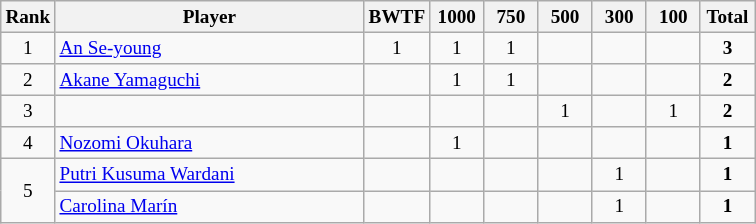<table class="wikitable" style="font-size:80%; text-align:center">
<tr>
<th width="30">Rank</th>
<th width="200">Player</th>
<th width="30">BWTF</th>
<th width="30">1000</th>
<th width="30">750</th>
<th width="30">500</th>
<th width="30">300</th>
<th width="30">100</th>
<th width="30">Total</th>
</tr>
<tr>
<td>1</td>
<td align="left"> <a href='#'>An Se-young</a></td>
<td>1</td>
<td>1</td>
<td>1</td>
<td></td>
<td></td>
<td></td>
<td><strong>3</strong></td>
</tr>
<tr>
<td>2</td>
<td align="left"> <a href='#'>Akane Yamaguchi</a></td>
<td></td>
<td>1</td>
<td>1</td>
<td></td>
<td></td>
<td></td>
<td><strong>2</strong></td>
</tr>
<tr>
<td>3</td>
<td align="left"></td>
<td></td>
<td></td>
<td></td>
<td>1</td>
<td></td>
<td>1</td>
<td><strong>2</strong></td>
</tr>
<tr>
<td>4</td>
<td align="left"> <a href='#'>Nozomi Okuhara</a></td>
<td></td>
<td>1</td>
<td></td>
<td></td>
<td></td>
<td></td>
<td><strong>1</strong></td>
</tr>
<tr>
<td rowspan="2">5</td>
<td align="left"> <a href='#'>Putri Kusuma Wardani</a></td>
<td></td>
<td></td>
<td></td>
<td></td>
<td>1</td>
<td></td>
<td><strong>1</strong></td>
</tr>
<tr>
<td align="left"> <a href='#'>Carolina Marín</a></td>
<td></td>
<td></td>
<td></td>
<td></td>
<td>1</td>
<td></td>
<td><strong>1</strong></td>
</tr>
</table>
